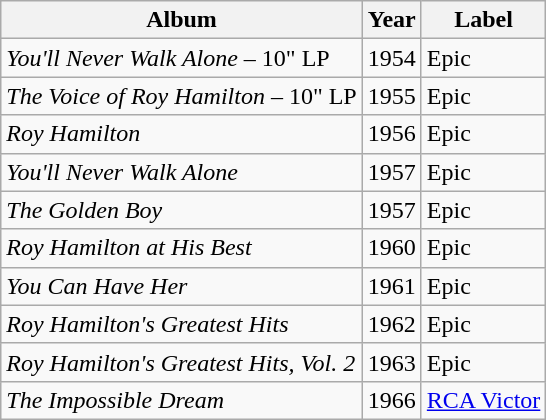<table class="wikitable">
<tr>
<th>Album</th>
<th>Year</th>
<th>Label</th>
</tr>
<tr>
<td><em>You'll Never Walk Alone</em> – 10" LP</td>
<td>1954</td>
<td>Epic</td>
</tr>
<tr>
<td><em>The Voice of Roy Hamilton</em> – 10" LP</td>
<td>1955</td>
<td>Epic</td>
</tr>
<tr>
<td><em>Roy Hamilton</em></td>
<td>1956</td>
<td>Epic</td>
</tr>
<tr>
<td><em>You'll Never Walk Alone</em></td>
<td>1957</td>
<td>Epic</td>
</tr>
<tr>
<td><em>The Golden Boy</em></td>
<td>1957</td>
<td>Epic</td>
</tr>
<tr>
<td><em>Roy Hamilton at His Best</em></td>
<td>1960</td>
<td>Epic</td>
</tr>
<tr>
<td><em>You Can Have Her</em></td>
<td>1961</td>
<td>Epic</td>
</tr>
<tr>
<td><em>Roy Hamilton's Greatest Hits</em></td>
<td>1962</td>
<td>Epic</td>
</tr>
<tr>
<td><em>Roy Hamilton's Greatest Hits, Vol. 2</em></td>
<td>1963</td>
<td>Epic</td>
</tr>
<tr>
<td><em>The Impossible Dream</em></td>
<td>1966</td>
<td><a href='#'>RCA Victor</a></td>
</tr>
</table>
